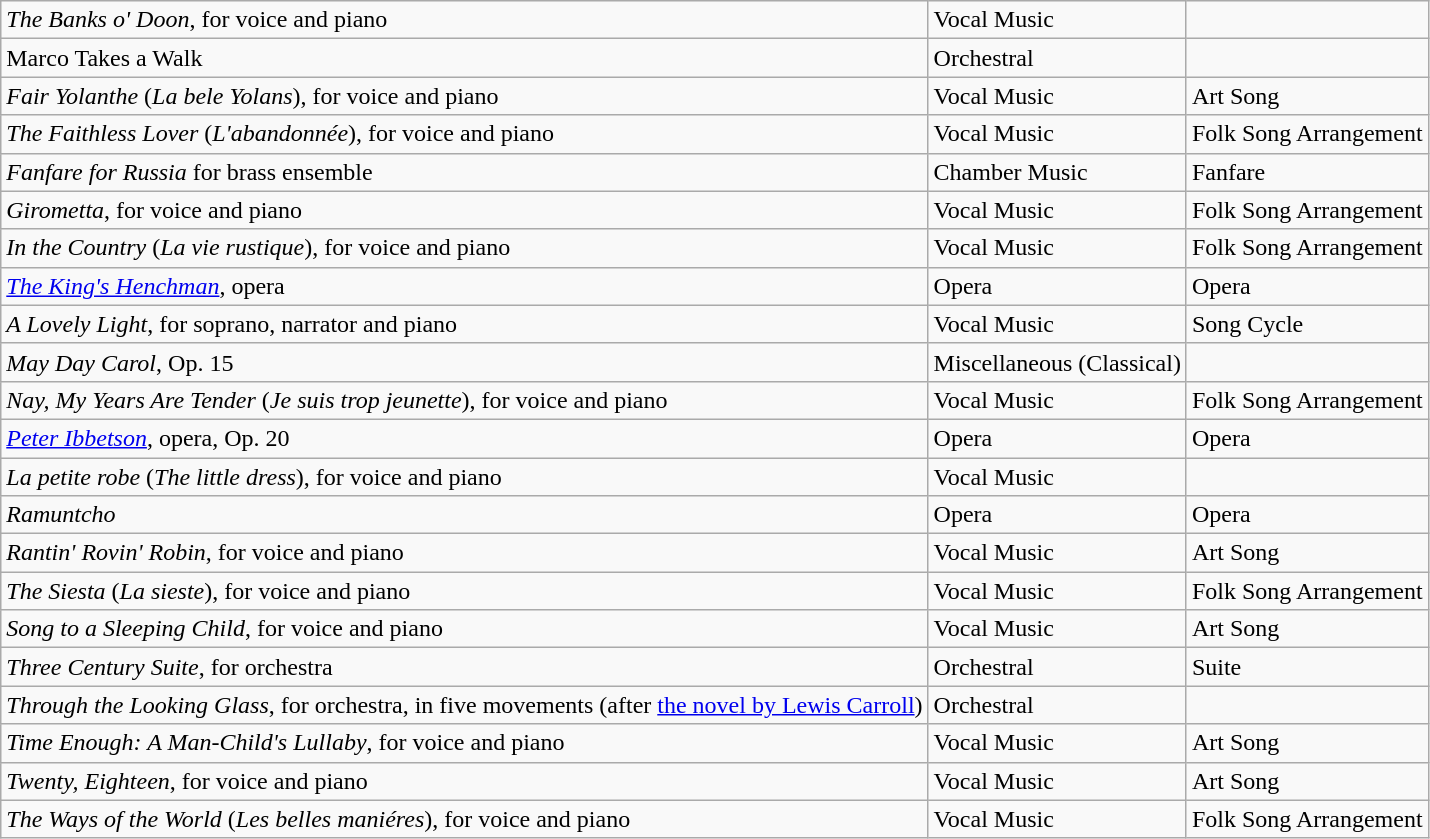<table class="wikitable">
<tr>
<td><em>The Banks o' Doon</em>, for voice and piano</td>
<td>Vocal Music</td>
<td></td>
</tr>
<tr>
<td>Marco Takes a Walk</td>
<td>Orchestral</td>
<td></td>
</tr>
<tr>
<td><em>Fair Yolanthe</em> (<em>La bele Yolans</em>), for voice and piano</td>
<td>Vocal Music</td>
<td>Art Song</td>
</tr>
<tr>
<td><em>The Faithless Lover</em> (<em>L'abandonnée</em>), for voice and piano</td>
<td>Vocal Music</td>
<td>Folk Song Arrangement</td>
</tr>
<tr>
<td><em>Fanfare for Russia</em> for brass ensemble </td>
<td>Chamber Music</td>
<td>Fanfare</td>
</tr>
<tr>
<td><em>Girometta</em>, for voice and piano</td>
<td>Vocal Music</td>
<td>Folk Song Arrangement</td>
</tr>
<tr>
<td><em>In the Country</em> (<em>La vie rustique</em>), for voice and piano</td>
<td>Vocal Music</td>
<td>Folk Song Arrangement</td>
</tr>
<tr>
<td><em><a href='#'>The King's Henchman</a></em>, opera</td>
<td>Opera</td>
<td>Opera</td>
</tr>
<tr>
<td><em>A Lovely Light</em>, for soprano, narrator and piano</td>
<td>Vocal Music</td>
<td>Song Cycle</td>
</tr>
<tr>
<td><em>May Day Carol</em>, Op. 15</td>
<td>Miscellaneous (Classical)</td>
<td></td>
</tr>
<tr>
<td><em>Nay, My Years Are Tender</em> (<em>Je suis trop jeunette</em>), for voice and piano</td>
<td>Vocal Music</td>
<td>Folk Song Arrangement</td>
</tr>
<tr>
<td><em><a href='#'>Peter Ibbetson</a></em>, opera, Op. 20</td>
<td>Opera</td>
<td>Opera</td>
</tr>
<tr>
<td><em>La petite robe</em> (<em>The little dress</em>), for voice and piano</td>
<td>Vocal Music</td>
<td></td>
</tr>
<tr>
<td><em>Ramuntcho</em></td>
<td>Opera</td>
<td>Opera</td>
</tr>
<tr>
<td><em>Rantin' Rovin' Robin</em>, for voice and piano</td>
<td>Vocal Music</td>
<td>Art Song</td>
</tr>
<tr>
<td><em>The Siesta</em> (<em>La sieste</em>), for voice and piano</td>
<td>Vocal Music</td>
<td>Folk Song Arrangement</td>
</tr>
<tr>
<td><em>Song to a Sleeping Child</em>, for voice and piano</td>
<td>Vocal Music</td>
<td>Art Song</td>
</tr>
<tr>
<td><em>Three Century Suite</em>, for orchestra</td>
<td>Orchestral</td>
<td>Suite</td>
</tr>
<tr>
<td><em>Through the Looking Glass</em>, for orchestra, in five movements (after <a href='#'>the novel by Lewis Carroll</a>)</td>
<td>Orchestral</td>
<td></td>
</tr>
<tr>
<td><em>Time Enough: A Man-Child's Lullaby</em>, for voice and piano</td>
<td>Vocal Music</td>
<td>Art Song</td>
</tr>
<tr>
<td><em>Twenty, Eighteen</em>, for voice and piano</td>
<td>Vocal Music</td>
<td>Art Song</td>
</tr>
<tr>
<td><em>The Ways of the World</em> (<em>Les belles maniéres</em>), for voice and piano</td>
<td>Vocal Music</td>
<td>Folk Song Arrangement</td>
</tr>
</table>
